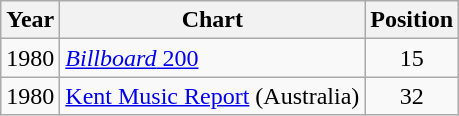<table class="wikitable" style="text-align:center">
<tr>
<th>Year</th>
<th>Chart</th>
<th>Position</th>
</tr>
<tr>
<td>1980</td>
<td align="left"><a href='#'><em>Billboard</em> 200</a></td>
<td>15</td>
</tr>
<tr>
<td>1980</td>
<td align="left"><a href='#'>Kent Music Report</a> (Australia)</td>
<td>32</td>
</tr>
</table>
